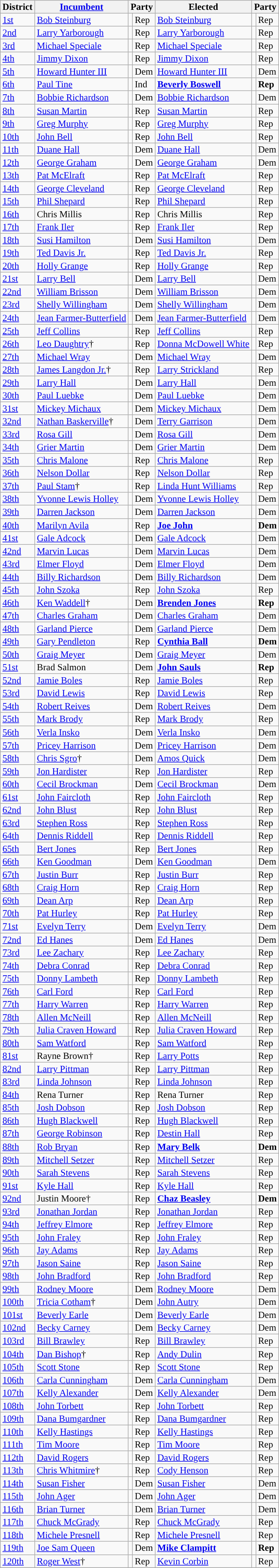<table class="sortable wikitable" style="font-size:95%;line-height:14px;">
<tr>
<th class="unsortable">District</th>
<th class="unsortable"><a href='#'>Incumbent</a></th>
<th colspan="2">Party</th>
<th class="unsortable">Elected</th>
<th colspan="2">Party</th>
</tr>
<tr>
<td><a href='#'>1st</a></td>
<td><a href='#'>Bob Steinburg</a></td>
<td style="background:"></td>
<td>Rep</td>
<td><a href='#'>Bob Steinburg</a></td>
<td style="background:"></td>
<td>Rep</td>
</tr>
<tr>
<td><a href='#'>2nd</a></td>
<td><a href='#'>Larry Yarborough</a></td>
<td style="background:"></td>
<td>Rep</td>
<td><a href='#'>Larry Yarborough</a></td>
<td style="background:"></td>
<td>Rep</td>
</tr>
<tr>
<td><a href='#'>3rd</a></td>
<td><a href='#'>Michael Speciale</a></td>
<td style="background:"></td>
<td>Rep</td>
<td><a href='#'>Michael Speciale</a></td>
<td style="background:"></td>
<td>Rep</td>
</tr>
<tr>
<td><a href='#'>4th</a></td>
<td><a href='#'>Jimmy Dixon</a></td>
<td style="background:"></td>
<td>Rep</td>
<td><a href='#'>Jimmy Dixon</a></td>
<td style="background:"></td>
<td>Rep</td>
</tr>
<tr>
<td><a href='#'>5th</a></td>
<td><a href='#'>Howard Hunter III</a></td>
<td style="background:"></td>
<td>Dem</td>
<td><a href='#'>Howard Hunter III</a></td>
<td style="background:"></td>
<td>Dem</td>
</tr>
<tr>
<td><a href='#'>6th</a></td>
<td><a href='#'>Paul Tine</a></td>
<td style="background:"></td>
<td>Ind</td>
<td><strong><a href='#'>Beverly Boswell</a></strong></td>
<td style="background:"></td>
<td><strong>Rep</strong></td>
</tr>
<tr>
<td><a href='#'>7th</a></td>
<td><a href='#'>Bobbie Richardson</a></td>
<td style="background:"></td>
<td>Dem</td>
<td><a href='#'>Bobbie Richardson</a></td>
<td style="background:"></td>
<td>Dem</td>
</tr>
<tr>
<td><a href='#'>8th</a></td>
<td><a href='#'>Susan Martin</a></td>
<td style="background:"></td>
<td>Rep</td>
<td><a href='#'>Susan Martin</a></td>
<td style="background:"></td>
<td>Rep</td>
</tr>
<tr>
<td><a href='#'>9th</a></td>
<td><a href='#'>Greg Murphy</a></td>
<td style="background:"></td>
<td>Rep</td>
<td><a href='#'>Greg Murphy</a></td>
<td style="background:"></td>
<td>Rep</td>
</tr>
<tr>
<td><a href='#'>10th</a></td>
<td><a href='#'>John Bell</a></td>
<td style="background:"></td>
<td>Rep</td>
<td><a href='#'>John Bell</a></td>
<td style="background:"></td>
<td>Rep</td>
</tr>
<tr>
<td><a href='#'>11th</a></td>
<td><a href='#'>Duane Hall</a></td>
<td style="background:"></td>
<td>Dem</td>
<td><a href='#'>Duane Hall</a></td>
<td style="background:"></td>
<td>Dem</td>
</tr>
<tr>
<td><a href='#'>12th</a></td>
<td><a href='#'>George Graham</a></td>
<td style="background:"></td>
<td>Dem</td>
<td><a href='#'>George Graham</a></td>
<td style="background:"></td>
<td>Dem</td>
</tr>
<tr>
<td><a href='#'>13th</a></td>
<td><a href='#'>Pat McElraft</a></td>
<td style="background:"></td>
<td>Rep</td>
<td><a href='#'>Pat McElraft</a></td>
<td style="background:"></td>
<td>Rep</td>
</tr>
<tr>
<td><a href='#'>14th</a></td>
<td><a href='#'>George Cleveland</a></td>
<td style="background:"></td>
<td>Rep</td>
<td><a href='#'>George Cleveland</a></td>
<td style="background:"></td>
<td>Rep</td>
</tr>
<tr>
<td><a href='#'>15th</a></td>
<td><a href='#'>Phil Shepard</a></td>
<td style="background:"></td>
<td>Rep</td>
<td><a href='#'>Phil Shepard</a></td>
<td style="background:"></td>
<td>Rep</td>
</tr>
<tr>
<td><a href='#'>16th</a></td>
<td>Chris Millis</td>
<td style="background:"></td>
<td>Rep</td>
<td>Chris Millis</td>
<td style="background:"></td>
<td>Rep</td>
</tr>
<tr>
<td><a href='#'>17th</a></td>
<td><a href='#'>Frank Iler</a></td>
<td style="background:"></td>
<td>Rep</td>
<td><a href='#'>Frank Iler</a></td>
<td style="background:"></td>
<td>Rep</td>
</tr>
<tr>
<td><a href='#'>18th</a></td>
<td><a href='#'>Susi Hamilton</a></td>
<td style="background:"></td>
<td>Dem</td>
<td><a href='#'>Susi Hamilton</a></td>
<td style="background:"></td>
<td>Dem</td>
</tr>
<tr>
<td><a href='#'>19th</a></td>
<td><a href='#'>Ted Davis Jr.</a></td>
<td style="background:"></td>
<td>Rep</td>
<td><a href='#'>Ted Davis Jr.</a></td>
<td style="background:"></td>
<td>Rep</td>
</tr>
<tr>
<td><a href='#'>20th</a></td>
<td><a href='#'>Holly Grange</a></td>
<td style="background:"></td>
<td>Rep</td>
<td><a href='#'>Holly Grange</a></td>
<td style="background:"></td>
<td>Rep</td>
</tr>
<tr>
<td><a href='#'>21st</a></td>
<td><a href='#'>Larry Bell</a></td>
<td style="background:"></td>
<td>Dem</td>
<td><a href='#'>Larry Bell</a></td>
<td style="background:"></td>
<td>Dem</td>
</tr>
<tr>
<td><a href='#'>22nd</a></td>
<td><a href='#'>William Brisson</a></td>
<td style="background:"></td>
<td>Dem</td>
<td><a href='#'>William Brisson</a></td>
<td style="background:"></td>
<td>Dem</td>
</tr>
<tr>
<td><a href='#'>23rd</a></td>
<td><a href='#'>Shelly Willingham</a></td>
<td style="background:"></td>
<td>Dem</td>
<td><a href='#'>Shelly Willingham</a></td>
<td style="background:"></td>
<td>Dem</td>
</tr>
<tr>
<td><a href='#'>24th</a></td>
<td><a href='#'>Jean Farmer-Butterfield</a></td>
<td style="background:"></td>
<td>Dem</td>
<td><a href='#'>Jean Farmer-Butterfield</a></td>
<td style="background:"></td>
<td>Dem</td>
</tr>
<tr>
<td><a href='#'>25th</a></td>
<td><a href='#'>Jeff Collins</a></td>
<td style="background:"></td>
<td>Rep</td>
<td><a href='#'>Jeff Collins</a></td>
<td style="background:"></td>
<td>Rep</td>
</tr>
<tr>
<td><a href='#'>26th</a></td>
<td><a href='#'>Leo Daughtry</a>†</td>
<td style="background:"></td>
<td>Rep</td>
<td><a href='#'>Donna McDowell White</a></td>
<td style="background:"></td>
<td>Rep</td>
</tr>
<tr>
<td><a href='#'>27th</a></td>
<td><a href='#'>Michael Wray</a></td>
<td style="background:"></td>
<td>Dem</td>
<td><a href='#'>Michael Wray</a></td>
<td style="background:"></td>
<td>Dem</td>
</tr>
<tr>
<td><a href='#'>28th</a></td>
<td><a href='#'>James Langdon Jr.</a>†</td>
<td style="background:"></td>
<td>Rep</td>
<td><a href='#'>Larry Strickland</a></td>
<td style="background:"></td>
<td>Rep</td>
</tr>
<tr>
<td><a href='#'>29th</a></td>
<td><a href='#'>Larry Hall</a></td>
<td style="background:"></td>
<td>Dem</td>
<td><a href='#'>Larry Hall</a></td>
<td style="background:"></td>
<td>Dem</td>
</tr>
<tr>
<td><a href='#'>30th</a></td>
<td><a href='#'>Paul Luebke</a></td>
<td style="background:"></td>
<td>Dem</td>
<td><a href='#'>Paul Luebke</a></td>
<td style="background:"></td>
<td>Dem</td>
</tr>
<tr>
<td><a href='#'>31st</a></td>
<td><a href='#'>Mickey Michaux</a></td>
<td style="background:"></td>
<td>Dem</td>
<td><a href='#'>Mickey Michaux</a></td>
<td style="background:"></td>
<td>Dem</td>
</tr>
<tr>
<td><a href='#'>32nd</a></td>
<td><a href='#'>Nathan Baskerville</a>†</td>
<td style="background:"></td>
<td>Dem</td>
<td><a href='#'>Terry Garrison</a></td>
<td style="background:"></td>
<td>Dem</td>
</tr>
<tr>
<td><a href='#'>33rd</a></td>
<td><a href='#'>Rosa Gill</a></td>
<td style="background:"></td>
<td>Dem</td>
<td><a href='#'>Rosa Gill</a></td>
<td style="background:"></td>
<td>Dem</td>
</tr>
<tr>
<td><a href='#'>34th</a></td>
<td><a href='#'>Grier Martin</a></td>
<td style="background:"></td>
<td>Dem</td>
<td><a href='#'>Grier Martin</a></td>
<td style="background:"></td>
<td>Dem</td>
</tr>
<tr>
<td><a href='#'>35th</a></td>
<td><a href='#'>Chris Malone</a></td>
<td style="background:"></td>
<td>Rep</td>
<td><a href='#'>Chris Malone</a></td>
<td style="background:"></td>
<td>Rep</td>
</tr>
<tr>
<td><a href='#'>36th</a></td>
<td><a href='#'>Nelson Dollar</a></td>
<td style="background:"></td>
<td>Rep</td>
<td><a href='#'>Nelson Dollar</a></td>
<td style="background:"></td>
<td>Rep</td>
</tr>
<tr>
<td><a href='#'>37th</a></td>
<td><a href='#'>Paul Stam</a>†</td>
<td style="background:"></td>
<td>Rep</td>
<td><a href='#'>Linda Hunt Williams</a></td>
<td style="background:"></td>
<td>Rep</td>
</tr>
<tr>
<td><a href='#'>38th</a></td>
<td><a href='#'>Yvonne Lewis Holley</a></td>
<td style="background:"></td>
<td>Dem</td>
<td><a href='#'>Yvonne Lewis Holley</a></td>
<td style="background:"></td>
<td>Dem</td>
</tr>
<tr>
<td><a href='#'>39th</a></td>
<td><a href='#'>Darren Jackson</a></td>
<td style="background:"></td>
<td>Dem</td>
<td><a href='#'>Darren Jackson</a></td>
<td style="background:"></td>
<td>Dem</td>
</tr>
<tr>
<td><a href='#'>40th</a></td>
<td><a href='#'>Marilyn Avila</a></td>
<td style="background:"></td>
<td>Rep</td>
<td><strong><a href='#'>Joe John</a></strong></td>
<td style="background:"></td>
<td><strong>Dem</strong></td>
</tr>
<tr>
<td><a href='#'>41st</a></td>
<td><a href='#'>Gale Adcock</a></td>
<td style="background:"></td>
<td>Dem</td>
<td><a href='#'>Gale Adcock</a></td>
<td style="background:"></td>
<td>Dem</td>
</tr>
<tr>
<td><a href='#'>42nd</a></td>
<td><a href='#'>Marvin Lucas</a></td>
<td style="background:"></td>
<td>Dem</td>
<td><a href='#'>Marvin Lucas</a></td>
<td style="background:"></td>
<td>Dem</td>
</tr>
<tr>
<td><a href='#'>43rd</a></td>
<td><a href='#'>Elmer Floyd</a></td>
<td style="background:"></td>
<td>Dem</td>
<td><a href='#'>Elmer Floyd</a></td>
<td style="background:"></td>
<td>Dem</td>
</tr>
<tr>
<td><a href='#'>44th</a></td>
<td><a href='#'>Billy Richardson</a></td>
<td style="background:"></td>
<td>Dem</td>
<td><a href='#'>Billy Richardson</a></td>
<td style="background:"></td>
<td>Dem</td>
</tr>
<tr>
<td><a href='#'>45th</a></td>
<td><a href='#'>John Szoka</a></td>
<td style="background:"></td>
<td>Rep</td>
<td><a href='#'>John Szoka</a></td>
<td style="background:"></td>
<td>Rep</td>
</tr>
<tr>
<td><a href='#'>46th</a></td>
<td><a href='#'>Ken Waddell</a>†</td>
<td style="background:"></td>
<td>Dem</td>
<td><strong><a href='#'>Brenden Jones</a></strong></td>
<td style="background:"></td>
<td><strong>Rep</strong></td>
</tr>
<tr>
<td><a href='#'>47th</a></td>
<td><a href='#'>Charles Graham</a></td>
<td style="background:"></td>
<td>Dem</td>
<td><a href='#'>Charles Graham</a></td>
<td style="background:"></td>
<td>Dem</td>
</tr>
<tr>
<td><a href='#'>48th</a></td>
<td><a href='#'>Garland Pierce</a></td>
<td style="background:"></td>
<td>Dem</td>
<td><a href='#'>Garland Pierce</a></td>
<td style="background:"></td>
<td>Dem</td>
</tr>
<tr>
<td><a href='#'>49th</a></td>
<td><a href='#'>Gary Pendleton</a></td>
<td style="background:"></td>
<td>Rep</td>
<td><strong><a href='#'>Cynthia Ball</a></strong></td>
<td style="background:"></td>
<td><strong>Dem</strong></td>
</tr>
<tr>
<td><a href='#'>50th</a></td>
<td><a href='#'>Graig Meyer</a></td>
<td style="background:"></td>
<td>Dem</td>
<td><a href='#'>Graig Meyer</a></td>
<td style="background:"></td>
<td>Dem</td>
</tr>
<tr>
<td><a href='#'>51st</a></td>
<td>Brad Salmon</td>
<td style="background:"></td>
<td>Dem</td>
<td><strong><a href='#'>John Sauls</a></strong></td>
<td style="background:"></td>
<td><strong>Rep</strong></td>
</tr>
<tr>
<td><a href='#'>52nd</a></td>
<td><a href='#'>Jamie Boles</a></td>
<td style="background:"></td>
<td>Rep</td>
<td><a href='#'>Jamie Boles</a></td>
<td style="background:"></td>
<td>Rep</td>
</tr>
<tr>
<td><a href='#'>53rd</a></td>
<td><a href='#'>David Lewis</a></td>
<td style="background:"></td>
<td>Rep</td>
<td><a href='#'>David Lewis</a></td>
<td style="background:"></td>
<td>Rep</td>
</tr>
<tr>
<td><a href='#'>54th</a></td>
<td><a href='#'>Robert Reives</a></td>
<td style="background:"></td>
<td>Dem</td>
<td><a href='#'>Robert Reives</a></td>
<td style="background:"></td>
<td>Dem</td>
</tr>
<tr>
<td><a href='#'>55th</a></td>
<td><a href='#'>Mark Brody</a></td>
<td style="background:"></td>
<td>Rep</td>
<td><a href='#'>Mark Brody</a></td>
<td style="background:"></td>
<td>Rep</td>
</tr>
<tr>
<td><a href='#'>56th</a></td>
<td><a href='#'>Verla Insko</a></td>
<td style="background:"></td>
<td>Dem</td>
<td><a href='#'>Verla Insko</a></td>
<td style="background:"></td>
<td>Dem</td>
</tr>
<tr>
<td><a href='#'>57th</a></td>
<td><a href='#'>Pricey Harrison</a></td>
<td style="background:"></td>
<td>Dem</td>
<td><a href='#'>Pricey Harrison</a></td>
<td style="background:"></td>
<td>Dem</td>
</tr>
<tr>
<td><a href='#'>58th</a></td>
<td><a href='#'>Chris Sgro</a>†</td>
<td style="background:"></td>
<td>Dem</td>
<td><a href='#'>Amos Quick</a></td>
<td style="background:"></td>
<td>Dem</td>
</tr>
<tr>
<td><a href='#'>59th</a></td>
<td><a href='#'>Jon Hardister</a></td>
<td style="background:"></td>
<td>Rep</td>
<td><a href='#'>Jon Hardister</a></td>
<td style="background:"></td>
<td>Rep</td>
</tr>
<tr>
<td><a href='#'>60th</a></td>
<td><a href='#'>Cecil Brockman</a></td>
<td style="background:"></td>
<td>Dem</td>
<td><a href='#'>Cecil Brockman</a></td>
<td style="background:"></td>
<td>Dem</td>
</tr>
<tr>
<td><a href='#'>61st</a></td>
<td><a href='#'>John Faircloth</a></td>
<td style="background:"></td>
<td>Rep</td>
<td><a href='#'>John Faircloth</a></td>
<td style="background:"></td>
<td>Rep</td>
</tr>
<tr>
<td><a href='#'>62nd</a></td>
<td><a href='#'>John Blust</a></td>
<td style="background:"></td>
<td>Rep</td>
<td><a href='#'>John Blust</a></td>
<td style="background:"></td>
<td>Rep</td>
</tr>
<tr>
<td><a href='#'>63rd</a></td>
<td><a href='#'>Stephen Ross</a></td>
<td style="background:"></td>
<td>Rep</td>
<td><a href='#'>Stephen Ross</a></td>
<td style="background:"></td>
<td>Rep</td>
</tr>
<tr>
<td><a href='#'>64th</a></td>
<td><a href='#'>Dennis Riddell</a></td>
<td style="background:"></td>
<td>Rep</td>
<td><a href='#'>Dennis Riddell</a></td>
<td style="background:"></td>
<td>Rep</td>
</tr>
<tr>
<td><a href='#'>65th</a></td>
<td><a href='#'>Bert Jones</a></td>
<td style="background:"></td>
<td>Rep</td>
<td><a href='#'>Bert Jones</a></td>
<td style="background:"></td>
<td>Rep</td>
</tr>
<tr>
<td><a href='#'>66th</a></td>
<td><a href='#'>Ken Goodman</a></td>
<td style="background:"></td>
<td>Dem</td>
<td><a href='#'>Ken Goodman</a></td>
<td style="background:"></td>
<td>Dem</td>
</tr>
<tr>
<td><a href='#'>67th</a></td>
<td><a href='#'>Justin Burr</a></td>
<td style="background:"></td>
<td>Rep</td>
<td><a href='#'>Justin Burr</a></td>
<td style="background:"></td>
<td>Rep</td>
</tr>
<tr>
<td><a href='#'>68th</a></td>
<td><a href='#'>Craig Horn</a></td>
<td style="background:"></td>
<td>Rep</td>
<td><a href='#'>Craig Horn</a></td>
<td style="background:"></td>
<td>Rep</td>
</tr>
<tr>
<td><a href='#'>69th</a></td>
<td><a href='#'>Dean Arp</a></td>
<td style="background:"></td>
<td>Rep</td>
<td><a href='#'>Dean Arp</a></td>
<td style="background:"></td>
<td>Rep</td>
</tr>
<tr>
<td><a href='#'>70th</a></td>
<td><a href='#'>Pat Hurley</a></td>
<td style="background:"></td>
<td>Rep</td>
<td><a href='#'>Pat Hurley</a></td>
<td style="background:"></td>
<td>Rep</td>
</tr>
<tr>
<td><a href='#'>71st</a></td>
<td><a href='#'>Evelyn Terry</a></td>
<td style="background:"></td>
<td>Dem</td>
<td><a href='#'>Evelyn Terry</a></td>
<td style="background:"></td>
<td>Dem</td>
</tr>
<tr>
<td><a href='#'>72nd</a></td>
<td><a href='#'>Ed Hanes</a></td>
<td style="background:"></td>
<td>Dem</td>
<td><a href='#'>Ed Hanes</a></td>
<td style="background:"></td>
<td>Dem</td>
</tr>
<tr>
<td><a href='#'>73rd</a></td>
<td><a href='#'>Lee Zachary</a></td>
<td style="background:"></td>
<td>Rep</td>
<td><a href='#'>Lee Zachary</a></td>
<td style="background:"></td>
<td>Rep</td>
</tr>
<tr>
<td><a href='#'>74th</a></td>
<td><a href='#'>Debra Conrad</a></td>
<td style="background:"></td>
<td>Rep</td>
<td><a href='#'>Debra Conrad</a></td>
<td style="background:"></td>
<td>Rep</td>
</tr>
<tr>
<td><a href='#'>75th</a></td>
<td><a href='#'>Donny Lambeth</a></td>
<td style="background:"></td>
<td>Rep</td>
<td><a href='#'>Donny Lambeth</a></td>
<td style="background:"></td>
<td>Rep</td>
</tr>
<tr>
<td><a href='#'>76th</a></td>
<td><a href='#'>Carl Ford</a></td>
<td style="background:"></td>
<td>Rep</td>
<td><a href='#'>Carl Ford</a></td>
<td style="background:"></td>
<td>Rep</td>
</tr>
<tr>
<td><a href='#'>77th</a></td>
<td><a href='#'>Harry Warren</a></td>
<td style="background:"></td>
<td>Rep</td>
<td><a href='#'>Harry Warren</a></td>
<td style="background:"></td>
<td>Rep</td>
</tr>
<tr>
<td><a href='#'>78th</a></td>
<td><a href='#'>Allen McNeill</a></td>
<td style="background:"></td>
<td>Rep</td>
<td><a href='#'>Allen McNeill</a></td>
<td style="background:"></td>
<td>Rep</td>
</tr>
<tr>
<td><a href='#'>79th</a></td>
<td><a href='#'>Julia Craven Howard</a></td>
<td style="background:"></td>
<td>Rep</td>
<td><a href='#'>Julia Craven Howard</a></td>
<td style="background:"></td>
<td>Rep</td>
</tr>
<tr>
<td><a href='#'>80th</a></td>
<td><a href='#'>Sam Watford</a></td>
<td style="background:"></td>
<td>Rep</td>
<td><a href='#'>Sam Watford</a></td>
<td style="background:"></td>
<td>Rep</td>
</tr>
<tr>
<td><a href='#'>81st</a></td>
<td>Rayne Brown†</td>
<td style="background:"></td>
<td>Rep</td>
<td><a href='#'>Larry Potts</a></td>
<td style="background:"></td>
<td>Rep</td>
</tr>
<tr>
<td><a href='#'>82nd</a></td>
<td><a href='#'>Larry Pittman</a></td>
<td style="background:"></td>
<td>Rep</td>
<td><a href='#'>Larry Pittman</a></td>
<td style="background:"></td>
<td>Rep</td>
</tr>
<tr>
<td><a href='#'>83rd</a></td>
<td><a href='#'>Linda Johnson</a></td>
<td style="background:"></td>
<td>Rep</td>
<td><a href='#'>Linda Johnson</a></td>
<td style="background:"></td>
<td>Rep</td>
</tr>
<tr>
<td><a href='#'>84th</a></td>
<td>Rena Turner</td>
<td style="background:"></td>
<td>Rep</td>
<td>Rena Turner</td>
<td style="background:"></td>
<td>Rep</td>
</tr>
<tr>
<td><a href='#'>85th</a></td>
<td><a href='#'>Josh Dobson</a></td>
<td style="background:"></td>
<td>Rep</td>
<td><a href='#'>Josh Dobson</a></td>
<td style="background:"></td>
<td>Rep</td>
</tr>
<tr>
<td><a href='#'>86th</a></td>
<td><a href='#'>Hugh Blackwell</a></td>
<td style="background:"></td>
<td>Rep</td>
<td><a href='#'>Hugh Blackwell</a></td>
<td style="background:"></td>
<td>Rep</td>
</tr>
<tr>
<td><a href='#'>87th</a></td>
<td><a href='#'>George Robinson</a></td>
<td style="background:"></td>
<td>Rep</td>
<td><a href='#'>Destin Hall</a></td>
<td style="background:"></td>
<td>Rep</td>
</tr>
<tr>
<td><a href='#'>88th</a></td>
<td><a href='#'>Rob Bryan</a></td>
<td style="background:"></td>
<td>Rep</td>
<td><strong><a href='#'>Mary Belk</a></strong></td>
<td style="background:"></td>
<td><strong>Dem</strong></td>
</tr>
<tr>
<td><a href='#'>89th</a></td>
<td><a href='#'>Mitchell Setzer</a></td>
<td style="background:"></td>
<td>Rep</td>
<td><a href='#'>Mitchell Setzer</a></td>
<td style="background:"></td>
<td>Rep</td>
</tr>
<tr>
<td><a href='#'>90th</a></td>
<td><a href='#'>Sarah Stevens</a></td>
<td style="background:"></td>
<td>Rep</td>
<td><a href='#'>Sarah Stevens</a></td>
<td style="background:"></td>
<td>Rep</td>
</tr>
<tr>
<td><a href='#'>91st</a></td>
<td><a href='#'>Kyle Hall</a></td>
<td style="background:"></td>
<td>Rep</td>
<td><a href='#'>Kyle Hall</a></td>
<td style="background:"></td>
<td>Rep</td>
</tr>
<tr>
<td><a href='#'>92nd</a></td>
<td>Justin Moore†</td>
<td style="background:"></td>
<td>Rep</td>
<td><strong><a href='#'>Chaz Beasley</a></strong></td>
<td style="background:"></td>
<td><strong>Dem</strong></td>
</tr>
<tr>
<td><a href='#'>93rd</a></td>
<td><a href='#'>Jonathan Jordan</a></td>
<td style="background:"></td>
<td>Rep</td>
<td><a href='#'>Jonathan Jordan</a></td>
<td style="background:"></td>
<td>Rep</td>
</tr>
<tr>
<td><a href='#'>94th</a></td>
<td><a href='#'>Jeffrey Elmore</a></td>
<td style="background:"></td>
<td>Rep</td>
<td><a href='#'>Jeffrey Elmore</a></td>
<td style="background:"></td>
<td>Rep</td>
</tr>
<tr>
<td><a href='#'>95th</a></td>
<td><a href='#'>John Fraley</a></td>
<td style="background:"></td>
<td>Rep</td>
<td><a href='#'>John Fraley</a></td>
<td style="background:"></td>
<td>Rep</td>
</tr>
<tr>
<td><a href='#'>96th</a></td>
<td><a href='#'>Jay Adams</a></td>
<td style="background:"></td>
<td>Rep</td>
<td><a href='#'>Jay Adams</a></td>
<td style="background:"></td>
<td>Rep</td>
</tr>
<tr>
<td><a href='#'>97th</a></td>
<td><a href='#'>Jason Saine</a></td>
<td style="background:"></td>
<td>Rep</td>
<td><a href='#'>Jason Saine</a></td>
<td style="background:"></td>
<td>Rep</td>
</tr>
<tr>
<td><a href='#'>98th</a></td>
<td><a href='#'>John Bradford</a></td>
<td style="background:"></td>
<td>Rep</td>
<td><a href='#'>John Bradford</a></td>
<td style="background:"></td>
<td>Rep</td>
</tr>
<tr>
<td><a href='#'>99th</a></td>
<td><a href='#'>Rodney Moore</a></td>
<td style="background:"></td>
<td>Dem</td>
<td><a href='#'>Rodney Moore</a></td>
<td style="background:"></td>
<td>Dem</td>
</tr>
<tr>
<td><a href='#'>100th</a></td>
<td><a href='#'>Tricia Cotham</a>†</td>
<td style="background:"></td>
<td>Dem</td>
<td><a href='#'>John Autry</a></td>
<td style="background:"></td>
<td>Dem</td>
</tr>
<tr>
<td><a href='#'>101st</a></td>
<td><a href='#'>Beverly Earle</a></td>
<td style="background:"></td>
<td>Dem</td>
<td><a href='#'>Beverly Earle</a></td>
<td style="background:"></td>
<td>Dem</td>
</tr>
<tr>
<td><a href='#'>102nd</a></td>
<td><a href='#'>Becky Carney</a></td>
<td style="background:"></td>
<td>Dem</td>
<td><a href='#'>Becky Carney</a></td>
<td style="background:"></td>
<td>Dem</td>
</tr>
<tr>
<td><a href='#'>103rd</a></td>
<td><a href='#'>Bill Brawley</a></td>
<td style="background:"></td>
<td>Rep</td>
<td><a href='#'>Bill Brawley</a></td>
<td style="background:"></td>
<td>Rep</td>
</tr>
<tr>
<td><a href='#'>104th</a></td>
<td><a href='#'>Dan Bishop</a>†</td>
<td style="background:"></td>
<td>Rep</td>
<td><a href='#'>Andy Dulin</a></td>
<td style="background:"></td>
<td>Rep</td>
</tr>
<tr>
<td><a href='#'>105th</a></td>
<td><a href='#'>Scott Stone</a></td>
<td style="background:"></td>
<td>Rep</td>
<td><a href='#'>Scott Stone</a></td>
<td style="background:"></td>
<td>Rep</td>
</tr>
<tr>
<td><a href='#'>106th</a></td>
<td><a href='#'>Carla Cunningham</a></td>
<td style="background:"></td>
<td>Dem</td>
<td><a href='#'>Carla Cunningham</a></td>
<td style="background:"></td>
<td>Dem</td>
</tr>
<tr>
<td><a href='#'>107th</a></td>
<td><a href='#'>Kelly Alexander</a></td>
<td style="background:"></td>
<td>Dem</td>
<td><a href='#'>Kelly Alexander</a></td>
<td style="background:"></td>
<td>Dem</td>
</tr>
<tr>
<td><a href='#'>108th</a></td>
<td><a href='#'>John Torbett</a></td>
<td style="background:"></td>
<td>Rep</td>
<td><a href='#'>John Torbett</a></td>
<td style="background:"></td>
<td>Rep</td>
</tr>
<tr>
<td><a href='#'>109th</a></td>
<td><a href='#'>Dana Bumgardner</a></td>
<td style="background:"></td>
<td>Rep</td>
<td><a href='#'>Dana Bumgardner</a></td>
<td style="background:"></td>
<td>Rep</td>
</tr>
<tr>
<td><a href='#'>110th</a></td>
<td><a href='#'>Kelly Hastings</a></td>
<td style="background:"></td>
<td>Rep</td>
<td><a href='#'>Kelly Hastings</a></td>
<td style="background:"></td>
<td>Rep</td>
</tr>
<tr>
<td><a href='#'>111th</a></td>
<td><a href='#'>Tim Moore</a></td>
<td style="background:"></td>
<td>Rep</td>
<td><a href='#'>Tim Moore</a></td>
<td style="background:"></td>
<td>Rep</td>
</tr>
<tr>
<td><a href='#'>112th</a></td>
<td><a href='#'>David Rogers</a></td>
<td style="background:"></td>
<td>Rep</td>
<td><a href='#'>David Rogers</a></td>
<td style="background:"></td>
<td>Rep</td>
</tr>
<tr>
<td><a href='#'>113th</a></td>
<td><a href='#'>Chris Whitmire</a>†</td>
<td style="background:"></td>
<td>Rep</td>
<td><a href='#'>Cody Henson</a></td>
<td style="background:"></td>
<td>Rep</td>
</tr>
<tr>
<td><a href='#'>114th</a></td>
<td><a href='#'>Susan Fisher</a></td>
<td style="background:"></td>
<td>Dem</td>
<td><a href='#'>Susan Fisher</a></td>
<td style="background:"></td>
<td>Dem</td>
</tr>
<tr>
<td><a href='#'>115th</a></td>
<td><a href='#'>John Ager</a></td>
<td style="background:"></td>
<td>Dem</td>
<td><a href='#'>John Ager</a></td>
<td style="background:"></td>
<td>Dem</td>
</tr>
<tr>
<td><a href='#'>116th</a></td>
<td><a href='#'>Brian Turner</a></td>
<td style="background:"></td>
<td>Dem</td>
<td><a href='#'>Brian Turner</a></td>
<td style="background:"></td>
<td>Dem</td>
</tr>
<tr>
<td><a href='#'>117th</a></td>
<td><a href='#'>Chuck McGrady</a></td>
<td style="background:"></td>
<td>Rep</td>
<td><a href='#'>Chuck McGrady</a></td>
<td style="background:"></td>
<td>Rep</td>
</tr>
<tr>
<td><a href='#'>118th</a></td>
<td><a href='#'>Michele Presnell</a></td>
<td style="background:"></td>
<td>Rep</td>
<td><a href='#'>Michele Presnell</a></td>
<td style="background:"></td>
<td>Rep</td>
</tr>
<tr>
<td><a href='#'>119th</a></td>
<td><a href='#'>Joe Sam Queen</a></td>
<td style="background:"></td>
<td>Dem</td>
<td><strong><a href='#'>Mike Clampitt</a></strong></td>
<td style="background:"></td>
<td><strong>Rep</strong></td>
</tr>
<tr>
<td><a href='#'>120th</a></td>
<td><a href='#'>Roger West</a>†</td>
<td style="background:"></td>
<td>Rep</td>
<td><a href='#'>Kevin Corbin</a></td>
<td style="background:"></td>
<td>Rep</td>
</tr>
<tr>
</tr>
</table>
